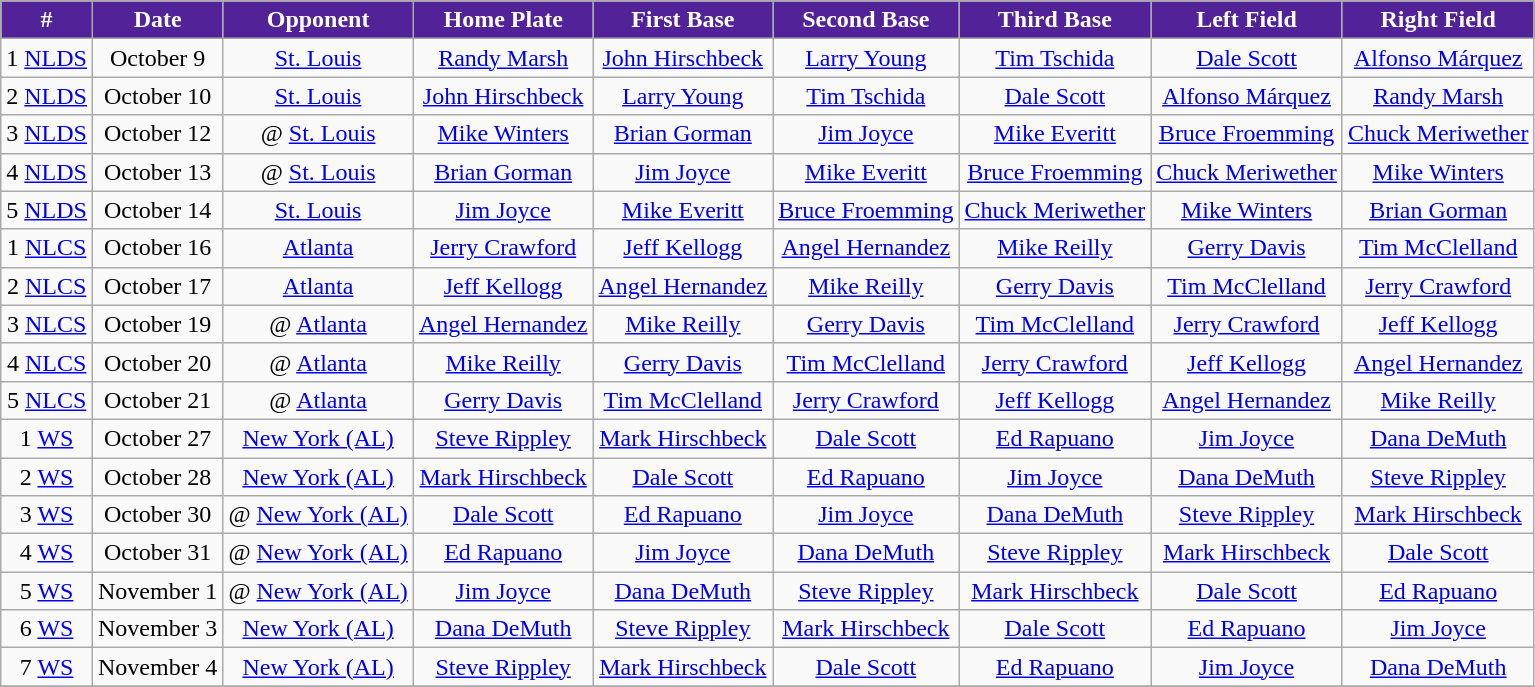<table class="wikitable sortable">
<tr>
<th style="background:#522398;color:white;">#</th>
<th style="background:#522398;color:white;">Date</th>
<th style="background:#522398;color:white;">Opponent</th>
<th style="background:#522398;color:white;">Home Plate</th>
<th style="background:#522398;color:white;">First Base</th>
<th style="background:#522398;color:white;">Second Base</th>
<th style="background:#522398;color:white;">Third Base</th>
<th style="background:#522398;color:white;">Left Field</th>
<th style="background:#522398;color:white;">Right Field</th>
</tr>
<tr align="center">
<td>1 <a href='#'>NLDS</a></td>
<td>October 9</td>
<td><a href='#'>St. Louis</a></td>
<td><a href='#'>Randy Marsh</a></td>
<td><a href='#'>John Hirschbeck</a></td>
<td><a href='#'>Larry Young</a></td>
<td><a href='#'>Tim Tschida</a></td>
<td><a href='#'>Dale Scott</a></td>
<td><a href='#'>Alfonso Márquez</a></td>
</tr>
<tr align="center">
<td>2 <a href='#'>NLDS</a></td>
<td>October 10</td>
<td><a href='#'>St. Louis</a></td>
<td><a href='#'>John Hirschbeck</a></td>
<td><a href='#'>Larry Young</a></td>
<td><a href='#'>Tim Tschida</a></td>
<td><a href='#'>Dale Scott</a></td>
<td><a href='#'>Alfonso Márquez</a></td>
<td><a href='#'>Randy Marsh</a></td>
</tr>
<tr align="center">
<td>3 <a href='#'>NLDS</a></td>
<td>October 12</td>
<td>@ <a href='#'>St. Louis</a></td>
<td><a href='#'>Mike Winters</a></td>
<td><a href='#'>Brian Gorman</a></td>
<td><a href='#'>Jim Joyce</a></td>
<td><a href='#'>Mike Everitt</a></td>
<td><a href='#'>Bruce Froemming</a></td>
<td><a href='#'>Chuck Meriwether</a></td>
</tr>
<tr align="center">
<td>4 <a href='#'>NLDS</a></td>
<td>October 13</td>
<td>@ <a href='#'>St. Louis</a></td>
<td><a href='#'>Brian Gorman</a></td>
<td><a href='#'>Jim Joyce</a></td>
<td><a href='#'>Mike Everitt</a></td>
<td><a href='#'>Bruce Froemming</a></td>
<td><a href='#'>Chuck Meriwether</a></td>
<td><a href='#'>Mike Winters</a></td>
</tr>
<tr align="center">
<td>5 <a href='#'>NLDS</a></td>
<td>October 14</td>
<td><a href='#'>St. Louis</a></td>
<td><a href='#'>Jim Joyce</a></td>
<td><a href='#'>Mike Everitt</a></td>
<td><a href='#'>Bruce Froemming</a></td>
<td><a href='#'>Chuck Meriwether</a></td>
<td><a href='#'>Mike Winters</a></td>
<td><a href='#'>Brian Gorman</a></td>
</tr>
<tr align="center">
<td>1 <a href='#'>NLCS</a></td>
<td>October 16</td>
<td><a href='#'>Atlanta</a></td>
<td><a href='#'>Jerry Crawford</a></td>
<td><a href='#'>Jeff Kellogg</a></td>
<td><a href='#'>Angel Hernandez</a></td>
<td><a href='#'>Mike Reilly</a></td>
<td><a href='#'>Gerry Davis</a></td>
<td><a href='#'>Tim McClelland</a></td>
</tr>
<tr align="center">
<td>2 <a href='#'>NLCS</a></td>
<td>October 17</td>
<td><a href='#'>Atlanta</a></td>
<td><a href='#'>Jeff Kellogg</a></td>
<td><a href='#'>Angel Hernandez</a></td>
<td><a href='#'>Mike Reilly</a></td>
<td><a href='#'>Gerry Davis</a></td>
<td><a href='#'>Tim McClelland</a></td>
<td><a href='#'>Jerry Crawford</a></td>
</tr>
<tr align="center">
<td>3 <a href='#'>NLCS</a></td>
<td>October 19</td>
<td>@ <a href='#'>Atlanta</a></td>
<td><a href='#'>Angel Hernandez</a></td>
<td><a href='#'>Mike Reilly</a></td>
<td><a href='#'>Gerry Davis</a></td>
<td><a href='#'>Tim McClelland</a></td>
<td><a href='#'>Jerry Crawford</a></td>
<td><a href='#'>Jeff Kellogg</a></td>
</tr>
<tr align="center">
<td>4 <a href='#'>NLCS</a></td>
<td>October 20</td>
<td>@ <a href='#'>Atlanta</a></td>
<td><a href='#'>Mike Reilly</a></td>
<td><a href='#'>Gerry Davis</a></td>
<td><a href='#'>Tim McClelland</a></td>
<td><a href='#'>Jerry Crawford</a></td>
<td><a href='#'>Jeff Kellogg</a></td>
<td><a href='#'>Angel Hernandez</a></td>
</tr>
<tr align="center">
<td>5 <a href='#'>NLCS</a></td>
<td>October 21</td>
<td>@ <a href='#'>Atlanta</a></td>
<td><a href='#'>Gerry Davis</a></td>
<td><a href='#'>Tim McClelland</a></td>
<td><a href='#'>Jerry Crawford</a></td>
<td><a href='#'>Jeff Kellogg</a></td>
<td><a href='#'>Angel Hernandez</a></td>
<td><a href='#'>Mike Reilly</a></td>
</tr>
<tr align="center">
<td>1 <a href='#'>WS</a></td>
<td>October 27</td>
<td><a href='#'>New York (AL)</a></td>
<td><a href='#'>Steve Rippley</a></td>
<td><a href='#'>Mark Hirschbeck</a></td>
<td><a href='#'>Dale Scott</a></td>
<td><a href='#'>Ed Rapuano</a></td>
<td><a href='#'>Jim Joyce</a></td>
<td><a href='#'>Dana DeMuth</a></td>
</tr>
<tr align="center">
<td>2 <a href='#'>WS</a></td>
<td>October 28</td>
<td><a href='#'>New York (AL)</a></td>
<td><a href='#'>Mark Hirschbeck</a></td>
<td><a href='#'>Dale Scott</a></td>
<td><a href='#'>Ed Rapuano</a></td>
<td><a href='#'>Jim Joyce</a></td>
<td><a href='#'>Dana DeMuth</a></td>
<td><a href='#'>Steve Rippley</a></td>
</tr>
<tr align="center">
<td>3 <a href='#'>WS</a></td>
<td>October 30</td>
<td>@ <a href='#'>New York (AL)</a></td>
<td><a href='#'>Dale Scott</a></td>
<td><a href='#'>Ed Rapuano</a></td>
<td><a href='#'>Jim Joyce</a></td>
<td><a href='#'>Dana DeMuth</a></td>
<td><a href='#'>Steve Rippley</a></td>
<td><a href='#'>Mark Hirschbeck</a></td>
</tr>
<tr align="center">
<td>4 <a href='#'>WS</a></td>
<td>October 31</td>
<td>@ <a href='#'>New York (AL)</a></td>
<td><a href='#'>Ed Rapuano</a></td>
<td><a href='#'>Jim Joyce</a></td>
<td><a href='#'>Dana DeMuth</a></td>
<td><a href='#'>Steve Rippley</a></td>
<td><a href='#'>Mark Hirschbeck</a></td>
<td><a href='#'>Dale Scott</a></td>
</tr>
<tr align="center">
<td>5 <a href='#'>WS</a></td>
<td>November 1</td>
<td>@ <a href='#'>New York (AL)</a></td>
<td><a href='#'>Jim Joyce</a></td>
<td><a href='#'>Dana DeMuth</a></td>
<td><a href='#'>Steve Rippley</a></td>
<td><a href='#'>Mark Hirschbeck</a></td>
<td><a href='#'>Dale Scott</a></td>
<td><a href='#'>Ed Rapuano</a></td>
</tr>
<tr align="center">
<td>6 <a href='#'>WS</a></td>
<td>November 3</td>
<td><a href='#'>New York (AL)</a></td>
<td><a href='#'>Dana DeMuth</a></td>
<td><a href='#'>Steve Rippley</a></td>
<td><a href='#'>Mark Hirschbeck</a></td>
<td><a href='#'>Dale Scott</a></td>
<td><a href='#'>Ed Rapuano</a></td>
<td><a href='#'>Jim Joyce</a></td>
</tr>
<tr align="center">
<td>7 <a href='#'>WS</a></td>
<td>November 4</td>
<td><a href='#'>New York (AL)</a></td>
<td><a href='#'>Steve Rippley</a></td>
<td><a href='#'>Mark Hirschbeck</a></td>
<td><a href='#'>Dale Scott</a></td>
<td><a href='#'>Ed Rapuano</a></td>
<td><a href='#'>Jim Joyce</a></td>
<td><a href='#'>Dana DeMuth</a></td>
</tr>
<tr>
</tr>
</table>
